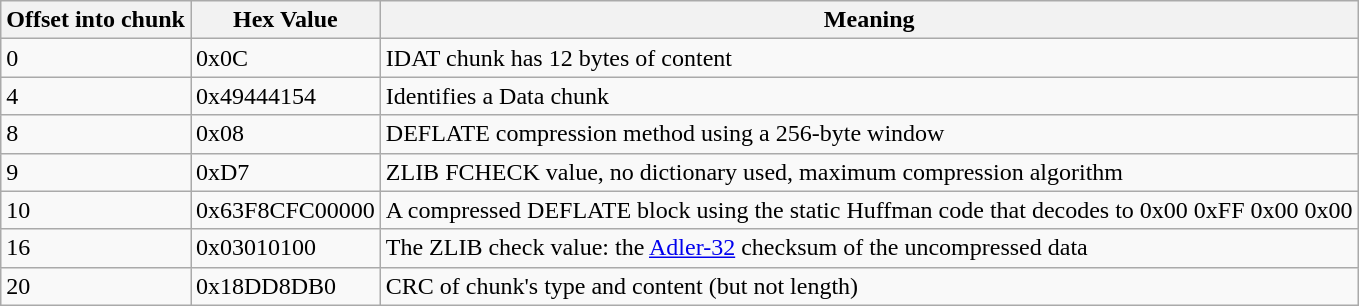<table class="wikitable">
<tr>
<th>Offset  into chunk</th>
<th>Hex Value</th>
<th>Meaning</th>
</tr>
<tr>
<td>0</td>
<td>0x0C</td>
<td>IDAT chunk has  12 bytes of content</td>
</tr>
<tr>
<td>4</td>
<td>0x49444154</td>
<td>Identifies a Data chunk</td>
</tr>
<tr>
<td>8</td>
<td>0x08</td>
<td>DEFLATE compression method using a 256-byte window</td>
</tr>
<tr>
<td>9</td>
<td>0xD7</td>
<td>ZLIB FCHECK value, no dictionary used, maximum compression algorithm</td>
</tr>
<tr>
<td>10</td>
<td>0x63F8CFC00000</td>
<td>A compressed DEFLATE block using the static Huffman code that decodes to 0x00 0xFF 0x00 0x00</td>
</tr>
<tr>
<td>16</td>
<td>0x03010100</td>
<td>The ZLIB check value: the <a href='#'>Adler-32</a> checksum of the uncompressed data</td>
</tr>
<tr>
<td>20</td>
<td>0x18DD8DB0</td>
<td>CRC of chunk's type and content (but not length)</td>
</tr>
</table>
